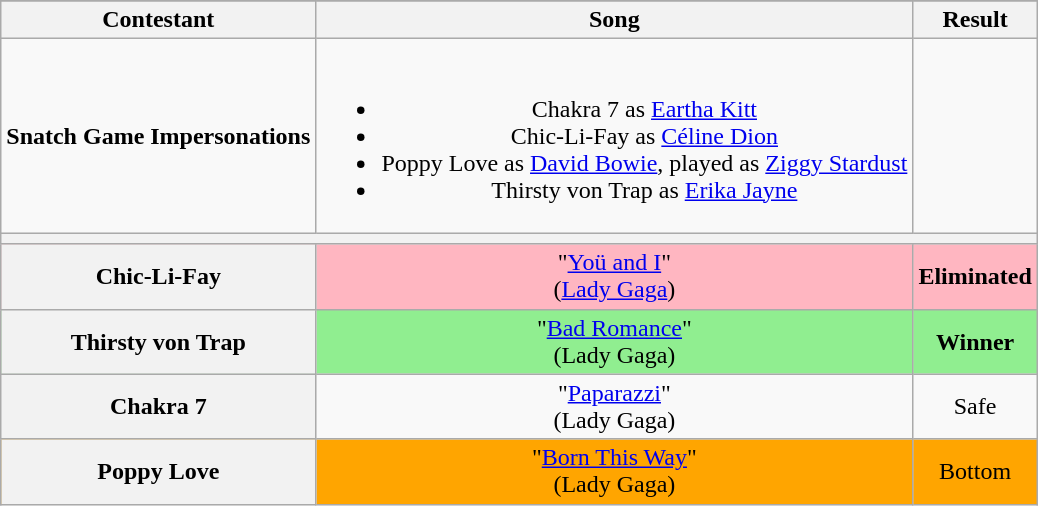<table class="wikitable plainrowheaders" style="text-align:center;">
<tr>
</tr>
<tr>
<th scope="col">Contestant</th>
<th scope="col">Song</th>
<th scope="col">Result</th>
</tr>
<tr>
<td><strong>Snatch Game Impersonations</strong></td>
<td><br><ul><li>Chakra 7 as <a href='#'>Eartha Kitt</a></li><li>Chic-Li-Fay as <a href='#'>Céline Dion</a></li><li>Poppy Love as <a href='#'>David Bowie</a>, played as <a href='#'>Ziggy Stardust</a></li><li>Thirsty von Trap as <a href='#'>Erika Jayne</a></li></ul></td>
<td></td>
</tr>
<tr>
<th colspan="3"></th>
</tr>
<tr bgcolor="lightpink"|>
<th>Chic-Li-Fay</th>
<td nowrap>"<a href='#'>Yoü and I</a>"<br>(<a href='#'>Lady Gaga</a>)</td>
<td><strong>Eliminated</strong></td>
</tr>
<tr bgcolor="lightgreen">
<th nowrap>Thirsty von Trap</th>
<td nowrap>"<a href='#'>Bad Romance</a>"<br>(Lady Gaga)</td>
<td><strong>Winner</strong></td>
</tr>
<tr>
<th>Chakra 7</th>
<td nowrap>"<a href='#'>Paparazzi</a>"<br>(Lady Gaga)</td>
<td>Safe</td>
</tr>
<tr bgcolor="orange"|>
<th>Poppy Love</th>
<td nowrap>"<a href='#'>Born This Way</a>"<br>(Lady Gaga)</td>
<td>Bottom</td>
</tr>
</table>
